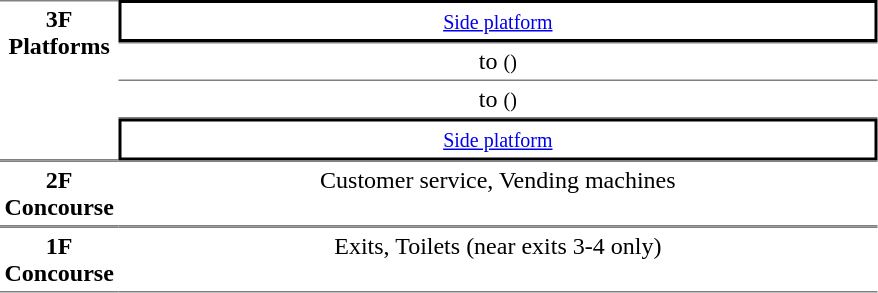<table table border=0 cellspacing=0 cellpadding=3>
<tr>
<td style="border-bottom:solid 1px gray; border-top:solid 1px gray;text-align:center" rowspan="4" valign=top><strong>3F<br>Platforms</strong></td>
<td style="border-right:solid 2px black;border-left:solid 2px black;border-top:solid 2px black;border-bottom:solid 2px black;text-align:center;" colspan=2><small><a href='#'>Side platform</a></small></td>
</tr>
<tr>
<td style="border-bottom:solid 1px gray; border-top:solid 1px gray;text-align:center;">  to  <small>()</small></td>
</tr>
<tr>
<td style="border-bottom:solid 1px gray;text-align:center;"> to  <small>()</small> </td>
</tr>
<tr>
<td style="border-right:solid 2px black;border-left:solid 2px black;border-top:solid 2px black;border-bottom:solid 2px black;text-align:center;" colspan=2><small><a href='#'>Side platform</a></small></td>
</tr>
<tr>
<td style="border-bottom:solid 1px gray; border-top:solid 1px gray;text-align:center" valign=top><strong>2F<br>Concourse</strong></td>
<td style="border-bottom:solid 1px gray; border-top:solid 1px gray;text-align:center;" valign=top width=500>Customer service, Vending machines</td>
</tr>
<tr>
<td style="border-bottom:solid 1px gray; border-top:solid 1px gray;text-align:center" valign=top><strong>1F<br>Concourse</strong></td>
<td style="border-bottom:solid 1px gray; border-top:solid 1px gray;text-align:center;" valign=top width=500>Exits, Toilets (near exits 3-4 only)</td>
</tr>
</table>
